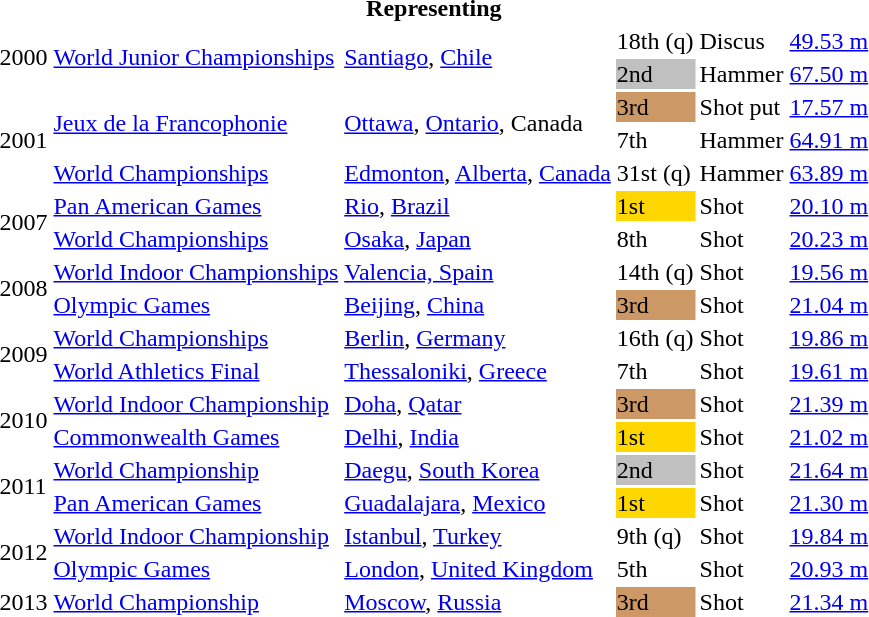<table>
<tr>
<th colspan="6">Representing </th>
</tr>
<tr>
<td rowspan=2>2000</td>
<td rowspan=2><a href='#'>World Junior Championships</a></td>
<td rowspan=2><a href='#'>Santiago</a>, <a href='#'>Chile</a></td>
<td>18th (q)</td>
<td>Discus</td>
<td><a href='#'>49.53 m</a></td>
</tr>
<tr>
<td style="background:silver;">2nd</td>
<td>Hammer</td>
<td><a href='#'>67.50 m</a></td>
</tr>
<tr>
<td rowspan=3>2001</td>
<td rowspan=2><a href='#'>Jeux de la Francophonie</a></td>
<td rowspan=2><a href='#'>Ottawa</a>, <a href='#'>Ontario</a>, Canada</td>
<td style="background:#c96;">3rd</td>
<td>Shot put</td>
<td><a href='#'>17.57 m</a></td>
</tr>
<tr>
<td>7th</td>
<td>Hammer</td>
<td><a href='#'>64.91 m</a></td>
</tr>
<tr>
<td><a href='#'>World Championships</a></td>
<td><a href='#'>Edmonton</a>, <a href='#'>Alberta</a>, <a href='#'>Canada</a></td>
<td>31st (q)</td>
<td>Hammer</td>
<td><a href='#'>63.89 m</a></td>
</tr>
<tr>
<td rowspan=2>2007</td>
<td><a href='#'>Pan American Games</a></td>
<td><a href='#'>Rio</a>, <a href='#'>Brazil</a></td>
<td style="background:gold;">1st</td>
<td>Shot</td>
<td><a href='#'>20.10 m</a></td>
</tr>
<tr>
<td><a href='#'>World Championships</a></td>
<td><a href='#'>Osaka</a>, <a href='#'>Japan</a></td>
<td>8th</td>
<td>Shot</td>
<td><a href='#'>20.23 m</a></td>
</tr>
<tr>
<td rowspan=2>2008</td>
<td><a href='#'>World Indoor Championships</a></td>
<td><a href='#'>Valencia, Spain</a></td>
<td>14th (q)</td>
<td>Shot</td>
<td><a href='#'>19.56 m</a></td>
</tr>
<tr>
<td><a href='#'>Olympic Games</a></td>
<td><a href='#'>Beijing</a>, <a href='#'>China</a></td>
<td style="background:#c96;">3rd</td>
<td>Shot</td>
<td><a href='#'>21.04 m</a></td>
</tr>
<tr>
<td rowspan=2>2009</td>
<td><a href='#'>World Championships</a></td>
<td><a href='#'>Berlin</a>, <a href='#'>Germany</a></td>
<td>16th (q)</td>
<td>Shot</td>
<td><a href='#'>19.86 m</a></td>
</tr>
<tr>
<td><a href='#'>World Athletics Final</a></td>
<td><a href='#'>Thessaloniki</a>, <a href='#'>Greece</a></td>
<td>7th</td>
<td>Shot</td>
<td><a href='#'>19.61 m</a></td>
</tr>
<tr>
<td rowspan=2>2010</td>
<td><a href='#'>World Indoor Championship</a></td>
<td><a href='#'>Doha</a>, <a href='#'>Qatar</a></td>
<td style="background:#c96;">3rd</td>
<td>Shot</td>
<td><a href='#'>21.39 m</a></td>
</tr>
<tr>
<td><a href='#'>Commonwealth Games</a></td>
<td><a href='#'>Delhi</a>, <a href='#'>India</a></td>
<td style="background:gold;">1st</td>
<td>Shot</td>
<td><a href='#'>21.02 m</a></td>
</tr>
<tr>
<td rowspan=2>2011</td>
<td><a href='#'>World Championship</a></td>
<td><a href='#'>Daegu</a>, <a href='#'>South Korea</a></td>
<td style="background:silver;">2nd</td>
<td>Shot</td>
<td><a href='#'>21.64 m</a></td>
</tr>
<tr>
<td><a href='#'>Pan American Games</a></td>
<td><a href='#'>Guadalajara</a>, <a href='#'>Mexico</a></td>
<td style="background:gold;">1st</td>
<td>Shot</td>
<td><a href='#'>21.30 m</a></td>
</tr>
<tr>
<td rowspan=2>2012</td>
<td><a href='#'>World Indoor Championship</a></td>
<td><a href='#'>Istanbul</a>, <a href='#'>Turkey</a></td>
<td>9th (q)</td>
<td>Shot</td>
<td><a href='#'>19.84 m</a></td>
</tr>
<tr>
<td><a href='#'>Olympic Games</a></td>
<td><a href='#'>London</a>, <a href='#'>United Kingdom</a></td>
<td>5th</td>
<td>Shot</td>
<td><a href='#'>20.93 m</a></td>
</tr>
<tr>
<td>2013</td>
<td><a href='#'>World Championship</a></td>
<td><a href='#'>Moscow</a>, <a href='#'>Russia</a></td>
<td style="background:#c96;">3rd</td>
<td>Shot</td>
<td><a href='#'>21.34 m</a></td>
</tr>
</table>
